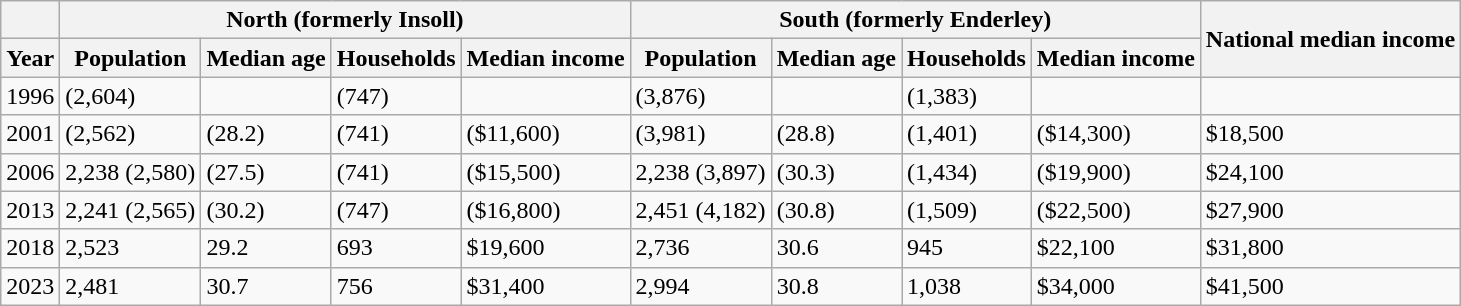<table class="wikitable">
<tr>
<th></th>
<th colspan="4">North (formerly Insoll)</th>
<th colspan="4">South (formerly Enderley)</th>
<th rowspan="2">National median income</th>
</tr>
<tr>
<th>Year</th>
<th>Population</th>
<th>Median age</th>
<th>Households</th>
<th>Median income</th>
<th>Population</th>
<th>Median age</th>
<th>Households</th>
<th>Median income</th>
</tr>
<tr>
<td>1996</td>
<td>(2,604)</td>
<td></td>
<td>(747)</td>
<td></td>
<td>(3,876)</td>
<td></td>
<td>(1,383)</td>
<td></td>
<td></td>
</tr>
<tr>
<td>2001</td>
<td>(2,562)</td>
<td>(28.2)</td>
<td>(741)</td>
<td>($11,600)</td>
<td>(3,981)</td>
<td>(28.8)</td>
<td>(1,401)</td>
<td>($14,300)</td>
<td>$18,500</td>
</tr>
<tr>
<td>2006</td>
<td>2,238 (2,580)</td>
<td>(27.5)</td>
<td>(741)</td>
<td>($15,500)</td>
<td>2,238 (3,897)</td>
<td>(30.3)</td>
<td>(1,434)</td>
<td>($19,900)</td>
<td>$24,100</td>
</tr>
<tr>
<td>2013</td>
<td>2,241 (2,565)</td>
<td>(30.2)</td>
<td>(747)</td>
<td>($16,800)</td>
<td>2,451 (4,182)</td>
<td>(30.8)</td>
<td>(1,509)</td>
<td>($22,500)</td>
<td>$27,900</td>
</tr>
<tr>
<td>2018</td>
<td>2,523</td>
<td>29.2</td>
<td>693</td>
<td>$19,600</td>
<td>2,736</td>
<td>30.6</td>
<td>945</td>
<td>$22,100</td>
<td>$31,800</td>
</tr>
<tr>
<td>2023</td>
<td>2,481</td>
<td>30.7</td>
<td>756</td>
<td>$31,400</td>
<td>2,994</td>
<td>30.8</td>
<td>1,038</td>
<td>$34,000</td>
<td>$41,500</td>
</tr>
</table>
